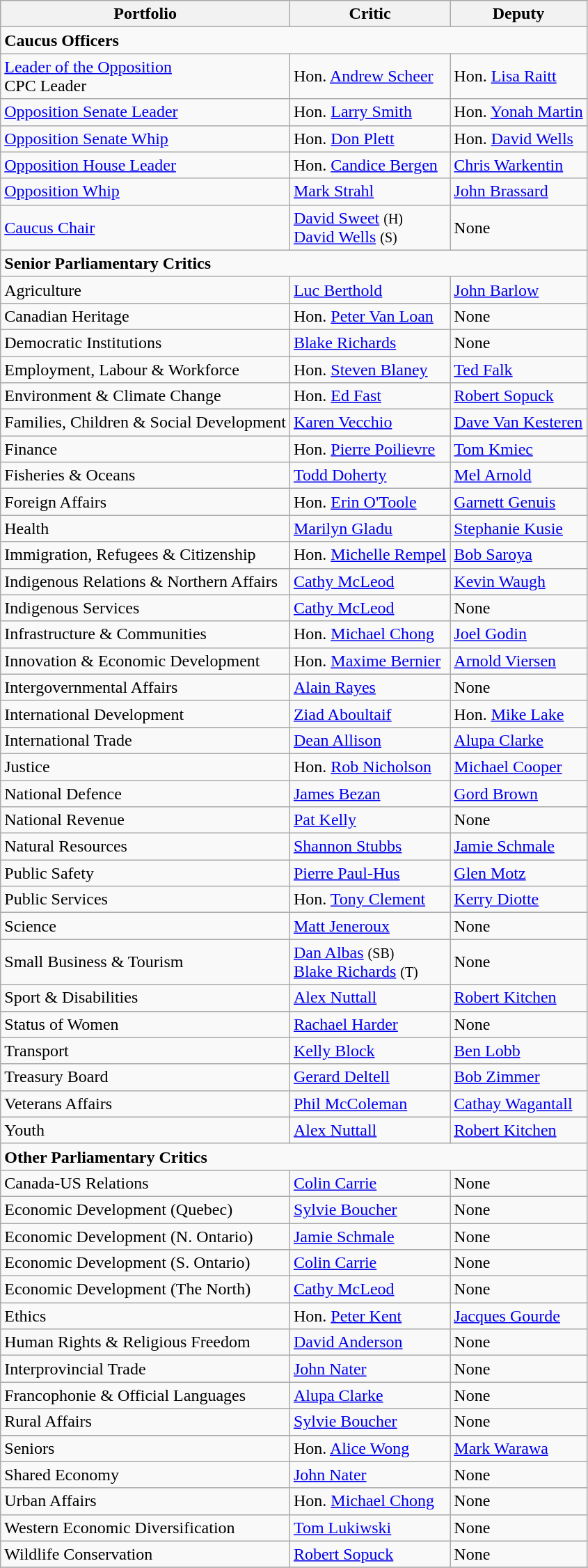<table class="wikitable collapsible collapsed">
<tr>
<th>Portfolio</th>
<th>Critic</th>
<th>Deputy</th>
</tr>
<tr>
<td colspan="3"><strong>Caucus Officers</strong></td>
</tr>
<tr>
<td><a href='#'>Leader of the Opposition</a><br>CPC Leader</td>
<td>Hon. <a href='#'>Andrew Scheer</a></td>
<td>Hon. <a href='#'>Lisa Raitt</a></td>
</tr>
<tr>
<td><a href='#'>Opposition Senate Leader</a></td>
<td>Hon. <a href='#'>Larry Smith</a></td>
<td>Hon. <a href='#'>Yonah Martin</a></td>
</tr>
<tr>
<td><a href='#'>Opposition Senate Whip</a></td>
<td>Hon. <a href='#'>Don Plett</a></td>
<td>Hon. <a href='#'>David Wells</a></td>
</tr>
<tr>
<td><a href='#'>Opposition House Leader</a></td>
<td>Hon. <a href='#'>Candice Bergen</a></td>
<td><a href='#'>Chris Warkentin</a></td>
</tr>
<tr>
<td><a href='#'>Opposition Whip</a></td>
<td><a href='#'>Mark Strahl</a></td>
<td><a href='#'>John Brassard</a></td>
</tr>
<tr>
<td><a href='#'>Caucus Chair</a></td>
<td><a href='#'>David Sweet</a> <small>(H)</small><br><a href='#'>David Wells</a> <small>(S)</small></td>
<td>None</td>
</tr>
<tr>
<td colspan="3"><strong>Senior Parliamentary Critics</strong></td>
</tr>
<tr>
<td>Agriculture</td>
<td><a href='#'>Luc Berthold</a></td>
<td><a href='#'>John Barlow</a></td>
</tr>
<tr>
<td>Canadian Heritage</td>
<td>Hon. <a href='#'>Peter Van Loan</a></td>
<td>None</td>
</tr>
<tr>
<td>Democratic Institutions</td>
<td><a href='#'>Blake Richards</a></td>
<td>None</td>
</tr>
<tr>
<td>Employment, Labour & Workforce</td>
<td>Hon. <a href='#'>Steven Blaney</a></td>
<td><a href='#'>Ted Falk</a></td>
</tr>
<tr>
<td>Environment & Climate Change</td>
<td>Hon. <a href='#'>Ed Fast</a></td>
<td><a href='#'>Robert Sopuck</a></td>
</tr>
<tr>
<td>Families, Children & Social Development</td>
<td><a href='#'>Karen Vecchio</a></td>
<td><a href='#'>Dave Van Kesteren</a></td>
</tr>
<tr>
<td>Finance</td>
<td>Hon. <a href='#'>Pierre Poilievre</a></td>
<td><a href='#'>Tom Kmiec</a></td>
</tr>
<tr>
<td>Fisheries & Oceans</td>
<td><a href='#'>Todd Doherty</a></td>
<td><a href='#'>Mel Arnold</a></td>
</tr>
<tr>
<td>Foreign Affairs</td>
<td>Hon. <a href='#'>Erin O'Toole</a></td>
<td><a href='#'>Garnett Genuis</a></td>
</tr>
<tr>
<td>Health</td>
<td><a href='#'>Marilyn Gladu</a></td>
<td><a href='#'>Stephanie Kusie</a></td>
</tr>
<tr>
<td>Immigration, Refugees & Citizenship</td>
<td>Hon. <a href='#'>Michelle Rempel</a></td>
<td><a href='#'>Bob Saroya</a></td>
</tr>
<tr>
<td>Indigenous Relations & Northern Affairs</td>
<td><a href='#'>Cathy McLeod</a></td>
<td><a href='#'>Kevin Waugh</a></td>
</tr>
<tr>
<td>Indigenous Services</td>
<td><a href='#'>Cathy McLeod</a></td>
<td>None</td>
</tr>
<tr>
<td>Infrastructure & Communities</td>
<td>Hon. <a href='#'>Michael Chong</a></td>
<td><a href='#'>Joel Godin</a></td>
</tr>
<tr>
<td>Innovation & Economic Development</td>
<td>Hon. <a href='#'>Maxime Bernier</a></td>
<td><a href='#'>Arnold Viersen</a></td>
</tr>
<tr>
<td>Intergovernmental Affairs</td>
<td><a href='#'>Alain Rayes</a></td>
<td>None</td>
</tr>
<tr>
<td>International Development</td>
<td><a href='#'>Ziad Aboultaif</a></td>
<td>Hon. <a href='#'>Mike Lake</a></td>
</tr>
<tr>
<td>International Trade</td>
<td><a href='#'>Dean Allison</a></td>
<td><a href='#'>Alupa Clarke</a></td>
</tr>
<tr>
<td>Justice</td>
<td>Hon. <a href='#'>Rob Nicholson</a></td>
<td><a href='#'>Michael Cooper</a></td>
</tr>
<tr>
<td>National Defence</td>
<td><a href='#'>James Bezan</a></td>
<td><a href='#'>Gord Brown</a></td>
</tr>
<tr>
<td>National Revenue</td>
<td><a href='#'>Pat Kelly</a></td>
<td>None</td>
</tr>
<tr>
<td>Natural Resources</td>
<td><a href='#'>Shannon Stubbs</a></td>
<td><a href='#'>Jamie Schmale</a></td>
</tr>
<tr>
<td>Public Safety</td>
<td><a href='#'>Pierre Paul-Hus</a></td>
<td><a href='#'>Glen Motz</a></td>
</tr>
<tr>
<td>Public Services</td>
<td>Hon. <a href='#'>Tony Clement</a></td>
<td><a href='#'>Kerry Diotte</a></td>
</tr>
<tr>
<td>Science</td>
<td><a href='#'>Matt Jeneroux</a></td>
<td>None</td>
</tr>
<tr>
<td>Small Business & Tourism</td>
<td><a href='#'>Dan Albas</a> <small>(SB)</small><br><a href='#'>Blake Richards</a> <small>(T)</small></td>
<td>None</td>
</tr>
<tr>
<td>Sport & Disabilities</td>
<td><a href='#'>Alex Nuttall</a></td>
<td><a href='#'>Robert Kitchen</a></td>
</tr>
<tr>
<td>Status of Women</td>
<td><a href='#'>Rachael Harder</a></td>
<td>None</td>
</tr>
<tr>
<td>Transport</td>
<td><a href='#'>Kelly Block</a></td>
<td><a href='#'>Ben Lobb</a></td>
</tr>
<tr>
<td>Treasury Board</td>
<td><a href='#'>Gerard Deltell</a></td>
<td><a href='#'>Bob Zimmer</a></td>
</tr>
<tr>
<td>Veterans Affairs</td>
<td><a href='#'>Phil McColeman</a></td>
<td><a href='#'>Cathay Wagantall</a></td>
</tr>
<tr>
<td>Youth</td>
<td><a href='#'>Alex Nuttall</a></td>
<td><a href='#'>Robert Kitchen</a></td>
</tr>
<tr>
<td colspan="3"><strong>Other Parliamentary Critics</strong></td>
</tr>
<tr>
<td>Canada-US Relations</td>
<td><a href='#'>Colin Carrie</a></td>
<td>None</td>
</tr>
<tr>
<td>Economic Development (Quebec)</td>
<td><a href='#'>Sylvie Boucher</a></td>
<td>None</td>
</tr>
<tr>
<td>Economic Development (N. Ontario)</td>
<td><a href='#'>Jamie Schmale</a></td>
<td>None</td>
</tr>
<tr>
<td>Economic Development (S. Ontario)</td>
<td><a href='#'>Colin Carrie</a></td>
<td>None</td>
</tr>
<tr>
<td>Economic Development (The North)</td>
<td><a href='#'>Cathy McLeod</a></td>
<td>None</td>
</tr>
<tr>
<td>Ethics</td>
<td>Hon. <a href='#'>Peter Kent</a></td>
<td><a href='#'>Jacques Gourde</a></td>
</tr>
<tr>
<td>Human Rights & Religious Freedom</td>
<td><a href='#'>David Anderson</a></td>
<td>None</td>
</tr>
<tr>
<td>Interprovincial Trade</td>
<td><a href='#'>John Nater</a></td>
<td>None</td>
</tr>
<tr>
<td>Francophonie & Official Languages</td>
<td><a href='#'>Alupa Clarke</a></td>
<td>None</td>
</tr>
<tr>
<td>Rural Affairs</td>
<td><a href='#'>Sylvie Boucher</a></td>
<td>None</td>
</tr>
<tr>
<td>Seniors</td>
<td>Hon. <a href='#'>Alice Wong</a></td>
<td><a href='#'>Mark Warawa</a></td>
</tr>
<tr>
<td>Shared Economy</td>
<td><a href='#'>John Nater</a></td>
<td>None</td>
</tr>
<tr>
<td>Urban Affairs</td>
<td>Hon. <a href='#'>Michael Chong</a></td>
<td>None</td>
</tr>
<tr>
<td>Western Economic Diversification</td>
<td><a href='#'>Tom Lukiwski</a></td>
<td>None</td>
</tr>
<tr>
<td>Wildlife Conservation</td>
<td><a href='#'>Robert Sopuck</a></td>
<td>None</td>
</tr>
<tr>
</tr>
</table>
